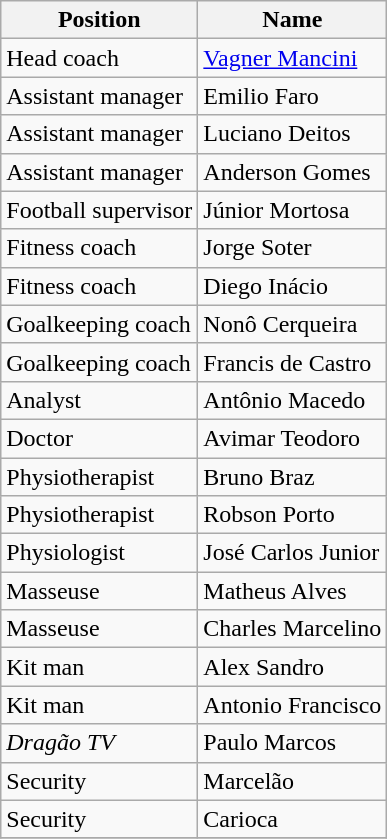<table class="wikitable">
<tr>
<th>Position</th>
<th>Name</th>
</tr>
<tr>
<td>Head coach</td>
<td><a href='#'>Vagner Mancini</a></td>
</tr>
<tr>
<td>Assistant manager</td>
<td>Emilio Faro</td>
</tr>
<tr>
<td>Assistant manager</td>
<td>Luciano Deitos</td>
</tr>
<tr>
<td>Assistant manager</td>
<td>Anderson Gomes</td>
</tr>
<tr>
<td>Football supervisor</td>
<td>Júnior Mortosa</td>
</tr>
<tr>
<td>Fitness coach</td>
<td>Jorge Soter</td>
</tr>
<tr>
<td>Fitness coach</td>
<td>Diego Inácio</td>
</tr>
<tr>
<td>Goalkeeping coach</td>
<td>Nonô Cerqueira</td>
</tr>
<tr>
<td>Goalkeeping coach</td>
<td>Francis de Castro</td>
</tr>
<tr>
<td>Analyst</td>
<td>Antônio Macedo</td>
</tr>
<tr>
<td>Doctor</td>
<td>Avimar Teodoro</td>
</tr>
<tr>
<td>Physiotherapist</td>
<td>Bruno Braz</td>
</tr>
<tr>
<td>Physiotherapist</td>
<td>Robson Porto</td>
</tr>
<tr>
<td>Physiologist</td>
<td>José Carlos Junior</td>
</tr>
<tr>
<td>Masseuse</td>
<td>Matheus Alves</td>
</tr>
<tr>
<td>Masseuse</td>
<td>Charles Marcelino</td>
</tr>
<tr>
<td>Kit man</td>
<td>Alex Sandro</td>
</tr>
<tr>
<td>Kit man</td>
<td>Antonio Francisco</td>
</tr>
<tr>
<td><em>Dragão TV</em></td>
<td>Paulo Marcos</td>
</tr>
<tr>
<td>Security</td>
<td>Marcelão</td>
</tr>
<tr>
<td>Security</td>
<td>Carioca</td>
</tr>
<tr>
</tr>
</table>
